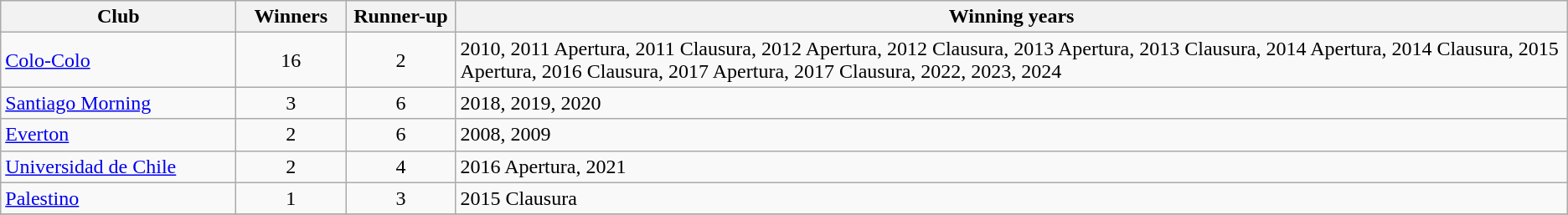<table class="wikitable sortable">
<tr>
<th scope=col class="unsortable" width=180>Club</th>
<th scope=col width=80>Winners</th>
<th scope=col width=80>Runner-up</th>
<th scope=col class="unsortable">Winning years</th>
</tr>
<tr>
<td><a href='#'>Colo-Colo</a></td>
<td align=center>16</td>
<td align=center>2</td>
<td>2010, 2011 Apertura, 2011 Clausura, 2012 Apertura, 2012 Clausura, 2013 Apertura, 2013 Clausura, 2014 Apertura, 2014 Clausura, 2015 Apertura, 2016 Clausura, 2017 Apertura, 2017 Clausura, 2022, 2023, 2024</td>
</tr>
<tr>
<td><a href='#'>Santiago Morning</a></td>
<td align=center>3</td>
<td align=center>6</td>
<td>2018, 2019, 2020</td>
</tr>
<tr>
<td><a href='#'>Everton</a></td>
<td align=center>2</td>
<td align=center>6</td>
<td>2008, 2009</td>
</tr>
<tr>
<td><a href='#'>Universidad de Chile</a></td>
<td align=center>2</td>
<td align=center>4</td>
<td>2016 Apertura, 2021</td>
</tr>
<tr>
<td><a href='#'>Palestino</a></td>
<td align=center>1</td>
<td align=center>3</td>
<td>2015 Clausura</td>
</tr>
<tr>
</tr>
</table>
